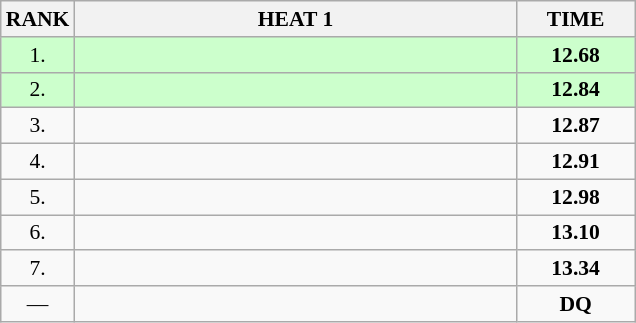<table class="wikitable" style="border-collapse: collapse; font-size: 90%;">
<tr>
<th>RANK</th>
<th style="width: 20em">HEAT 1</th>
<th style="width: 5em">TIME</th>
</tr>
<tr style="background:#ccffcc;">
<td align="center">1.</td>
<td></td>
<td align="center"><strong>12.68</strong></td>
</tr>
<tr style="background:#ccffcc;">
<td align="center">2.</td>
<td></td>
<td align="center"><strong>12.84</strong></td>
</tr>
<tr>
<td align="center">3.</td>
<td></td>
<td align="center"><strong>12.87</strong></td>
</tr>
<tr>
<td align="center">4.</td>
<td></td>
<td align="center"><strong>12.91</strong></td>
</tr>
<tr>
<td align="center">5.</td>
<td></td>
<td align="center"><strong>12.98</strong></td>
</tr>
<tr>
<td align="center">6.</td>
<td></td>
<td align="center"><strong>13.10</strong></td>
</tr>
<tr>
<td align="center">7.</td>
<td></td>
<td align="center"><strong>13.34</strong></td>
</tr>
<tr>
<td align="center">—</td>
<td></td>
<td align="center"><strong>DQ</strong></td>
</tr>
</table>
